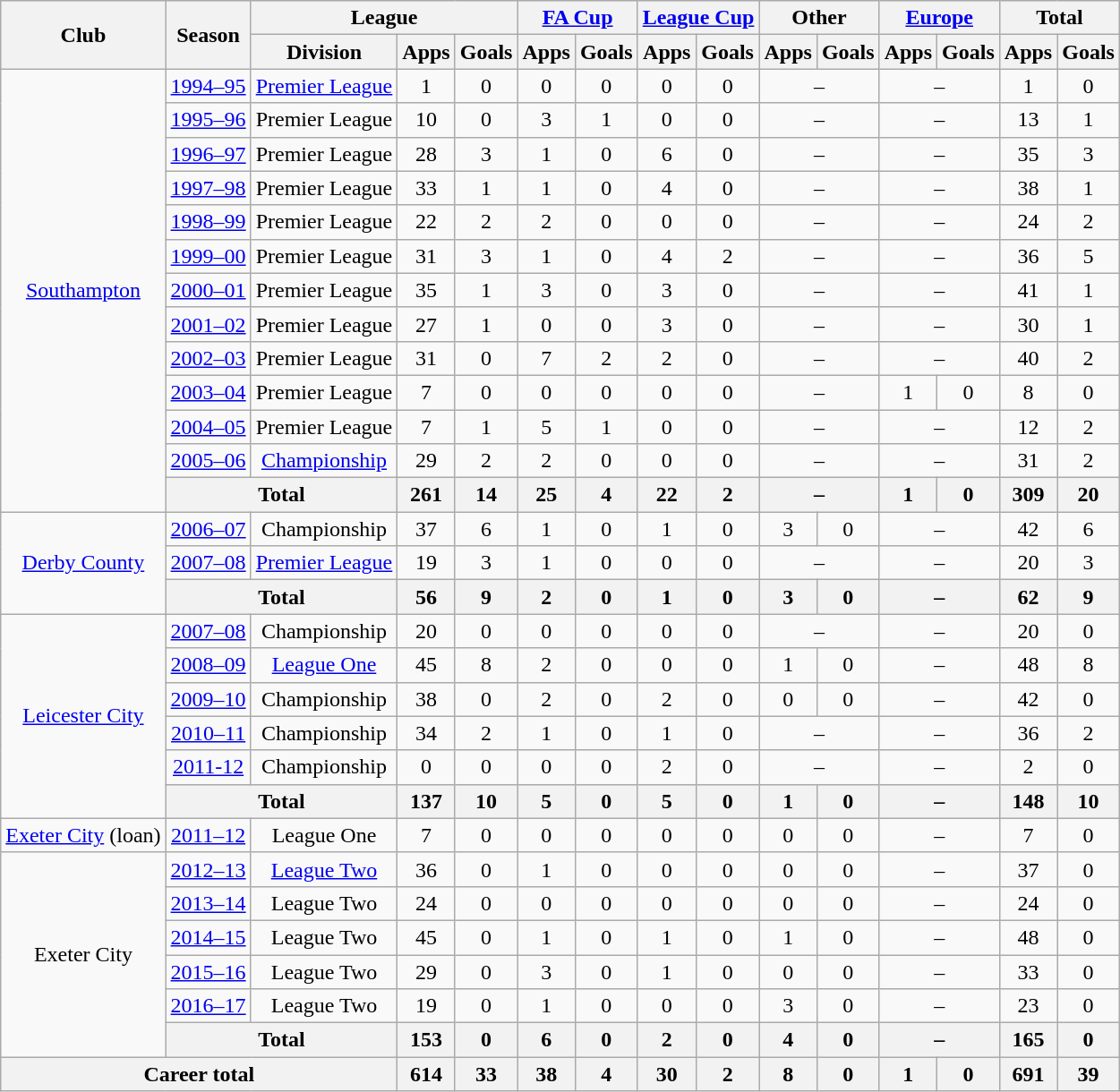<table class="wikitable" style="text-align: center;">
<tr>
<th rowspan="2">Club</th>
<th rowspan="2">Season</th>
<th colspan="3">League</th>
<th colspan="2"><a href='#'>FA Cup</a></th>
<th colspan="2"><a href='#'>League Cup</a></th>
<th colspan="2">Other</th>
<th colspan="2"><a href='#'>Europe</a></th>
<th colspan="2">Total</th>
</tr>
<tr>
<th>Division</th>
<th>Apps</th>
<th>Goals</th>
<th>Apps</th>
<th>Goals</th>
<th>Apps</th>
<th>Goals</th>
<th>Apps</th>
<th>Goals</th>
<th>Apps</th>
<th>Goals</th>
<th>Apps</th>
<th>Goals</th>
</tr>
<tr>
<td rowspan="13"><a href='#'>Southampton</a></td>
<td><a href='#'>1994–95</a></td>
<td><a href='#'>Premier League</a></td>
<td>1</td>
<td>0</td>
<td>0</td>
<td>0</td>
<td>0</td>
<td>0</td>
<td colspan="2">–</td>
<td colspan="2">–</td>
<td>1</td>
<td>0</td>
</tr>
<tr>
<td><a href='#'>1995–96</a></td>
<td>Premier League</td>
<td>10</td>
<td>0</td>
<td>3</td>
<td>1</td>
<td>0</td>
<td>0</td>
<td colspan="2">–</td>
<td colspan="2">–</td>
<td>13</td>
<td>1</td>
</tr>
<tr>
<td><a href='#'>1996–97</a></td>
<td>Premier League</td>
<td>28</td>
<td>3</td>
<td>1</td>
<td>0</td>
<td>6</td>
<td>0</td>
<td colspan="2">–</td>
<td colspan="2">–</td>
<td>35</td>
<td>3</td>
</tr>
<tr>
<td><a href='#'>1997–98</a></td>
<td>Premier League</td>
<td>33</td>
<td>1</td>
<td>1</td>
<td>0</td>
<td>4</td>
<td>0</td>
<td colspan="2">–</td>
<td colspan="2">–</td>
<td>38</td>
<td>1</td>
</tr>
<tr>
<td><a href='#'>1998–99</a></td>
<td>Premier League</td>
<td>22</td>
<td>2</td>
<td>2</td>
<td>0</td>
<td>0</td>
<td>0</td>
<td colspan="2">–</td>
<td colspan="2">–</td>
<td>24</td>
<td>2</td>
</tr>
<tr>
<td><a href='#'>1999–00</a></td>
<td>Premier League</td>
<td>31</td>
<td>3</td>
<td>1</td>
<td>0</td>
<td>4</td>
<td>2</td>
<td colspan="2">–</td>
<td colspan="2">–</td>
<td>36</td>
<td>5</td>
</tr>
<tr>
<td><a href='#'>2000–01</a></td>
<td>Premier League</td>
<td>35</td>
<td>1</td>
<td>3</td>
<td>0</td>
<td>3</td>
<td>0</td>
<td colspan="2">–</td>
<td colspan="2">–</td>
<td>41</td>
<td>1</td>
</tr>
<tr>
<td><a href='#'>2001–02</a></td>
<td>Premier League</td>
<td>27</td>
<td>1</td>
<td>0</td>
<td>0</td>
<td>3</td>
<td>0</td>
<td colspan="2">–</td>
<td colspan="2">–</td>
<td>30</td>
<td>1</td>
</tr>
<tr>
<td><a href='#'>2002–03</a></td>
<td>Premier League</td>
<td>31</td>
<td>0</td>
<td>7</td>
<td>2</td>
<td>2</td>
<td>0</td>
<td colspan="2">–</td>
<td colspan="2">–</td>
<td>40</td>
<td>2</td>
</tr>
<tr>
<td><a href='#'>2003–04</a></td>
<td>Premier League</td>
<td>7</td>
<td>0</td>
<td>0</td>
<td>0</td>
<td>0</td>
<td>0</td>
<td colspan="2">–</td>
<td>1</td>
<td>0</td>
<td>8</td>
<td>0</td>
</tr>
<tr>
<td><a href='#'>2004–05</a></td>
<td>Premier League</td>
<td>7</td>
<td>1</td>
<td>5</td>
<td>1</td>
<td>0</td>
<td>0</td>
<td colspan="2">–</td>
<td colspan="2">–</td>
<td>12</td>
<td>2</td>
</tr>
<tr>
<td><a href='#'>2005–06</a></td>
<td><a href='#'>Championship</a></td>
<td>29</td>
<td>2</td>
<td>2</td>
<td>0</td>
<td>0</td>
<td>0</td>
<td colspan="2">–</td>
<td colspan="2">–</td>
<td>31</td>
<td>2</td>
</tr>
<tr>
<th colspan="2">Total</th>
<th>261</th>
<th>14</th>
<th>25</th>
<th>4</th>
<th>22</th>
<th>2</th>
<th colspan="2">–</th>
<th>1</th>
<th>0</th>
<th>309</th>
<th>20</th>
</tr>
<tr>
<td rowspan="3"><a href='#'>Derby County</a></td>
<td><a href='#'>2006–07</a></td>
<td>Championship</td>
<td>37</td>
<td>6</td>
<td>1</td>
<td>0</td>
<td>1</td>
<td>0</td>
<td>3</td>
<td>0</td>
<td colspan="2">–</td>
<td>42</td>
<td>6</td>
</tr>
<tr>
<td><a href='#'>2007–08</a></td>
<td><a href='#'>Premier League</a></td>
<td>19</td>
<td>3</td>
<td>1</td>
<td>0</td>
<td>0</td>
<td>0</td>
<td colspan="2">–</td>
<td colspan="2">–</td>
<td>20</td>
<td>3</td>
</tr>
<tr>
<th colspan="2">Total</th>
<th>56</th>
<th>9</th>
<th>2</th>
<th>0</th>
<th>1</th>
<th>0</th>
<th>3</th>
<th>0</th>
<th colspan="2">–</th>
<th>62</th>
<th>9</th>
</tr>
<tr>
<td rowspan="6"><a href='#'>Leicester City</a></td>
<td><a href='#'>2007–08</a></td>
<td>Championship</td>
<td>20</td>
<td>0</td>
<td>0</td>
<td>0</td>
<td>0</td>
<td>0</td>
<td colspan="2">–</td>
<td colspan="2">–</td>
<td>20</td>
<td>0</td>
</tr>
<tr>
<td><a href='#'>2008–09</a></td>
<td><a href='#'>League One</a></td>
<td>45</td>
<td>8</td>
<td>2</td>
<td>0</td>
<td>0</td>
<td>0</td>
<td>1</td>
<td>0</td>
<td colspan="2">–</td>
<td>48</td>
<td>8</td>
</tr>
<tr>
<td><a href='#'>2009–10</a></td>
<td>Championship</td>
<td>38</td>
<td>0</td>
<td>2</td>
<td>0</td>
<td>2</td>
<td>0</td>
<td>0</td>
<td>0</td>
<td colspan="2">–</td>
<td>42</td>
<td>0</td>
</tr>
<tr>
<td><a href='#'>2010–11</a></td>
<td>Championship</td>
<td>34</td>
<td>2</td>
<td>1</td>
<td>0</td>
<td>1</td>
<td>0</td>
<td colspan="2">–</td>
<td colspan="2">–</td>
<td>36</td>
<td>2</td>
</tr>
<tr>
<td><a href='#'>2011-12</a></td>
<td>Championship</td>
<td>0</td>
<td>0</td>
<td>0</td>
<td>0</td>
<td>2</td>
<td>0</td>
<td colspan="2">–</td>
<td colspan="2">–</td>
<td>2</td>
<td>0</td>
</tr>
<tr>
<th colspan="2">Total</th>
<th>137</th>
<th>10</th>
<th>5</th>
<th>0</th>
<th>5</th>
<th>0</th>
<th>1</th>
<th>0</th>
<th colspan="2">–</th>
<th>148</th>
<th>10</th>
</tr>
<tr>
<td><a href='#'>Exeter City</a> (loan)</td>
<td><a href='#'>2011–12</a></td>
<td>League One</td>
<td>7</td>
<td>0</td>
<td>0</td>
<td>0</td>
<td>0</td>
<td>0</td>
<td>0</td>
<td>0</td>
<td colspan="2">–</td>
<td>7</td>
<td>0</td>
</tr>
<tr>
<td rowspan="6">Exeter City</td>
<td><a href='#'>2012–13</a></td>
<td><a href='#'>League Two</a></td>
<td>36</td>
<td>0</td>
<td>1</td>
<td>0</td>
<td>0</td>
<td>0</td>
<td>0</td>
<td>0</td>
<td colspan="2">–</td>
<td>37</td>
<td>0</td>
</tr>
<tr>
<td><a href='#'>2013–14</a></td>
<td>League Two</td>
<td>24</td>
<td>0</td>
<td>0</td>
<td>0</td>
<td>0</td>
<td>0</td>
<td>0</td>
<td>0</td>
<td colspan="2">–</td>
<td>24</td>
<td>0</td>
</tr>
<tr>
<td><a href='#'>2014–15</a></td>
<td>League Two</td>
<td>45</td>
<td>0</td>
<td>1</td>
<td>0</td>
<td>1</td>
<td>0</td>
<td>1</td>
<td>0</td>
<td colspan="2">–</td>
<td>48</td>
<td>0</td>
</tr>
<tr>
<td><a href='#'>2015–16</a></td>
<td>League Two</td>
<td>29</td>
<td>0</td>
<td>3</td>
<td>0</td>
<td>1</td>
<td>0</td>
<td>0</td>
<td>0</td>
<td colspan="2">–</td>
<td>33</td>
<td>0</td>
</tr>
<tr>
<td><a href='#'>2016–17</a></td>
<td>League Two</td>
<td>19</td>
<td>0</td>
<td>1</td>
<td>0</td>
<td>0</td>
<td>0</td>
<td>3</td>
<td>0</td>
<td colspan="2">–</td>
<td>23</td>
<td>0</td>
</tr>
<tr>
<th colspan="2">Total</th>
<th>153</th>
<th>0</th>
<th>6</th>
<th>0</th>
<th>2</th>
<th>0</th>
<th>4</th>
<th>0</th>
<th colspan="2">–</th>
<th>165</th>
<th>0</th>
</tr>
<tr>
<th colspan="3">Career total</th>
<th>614</th>
<th>33</th>
<th>38</th>
<th>4</th>
<th>30</th>
<th>2</th>
<th>8</th>
<th>0</th>
<th>1</th>
<th>0</th>
<th>691</th>
<th>39</th>
</tr>
</table>
